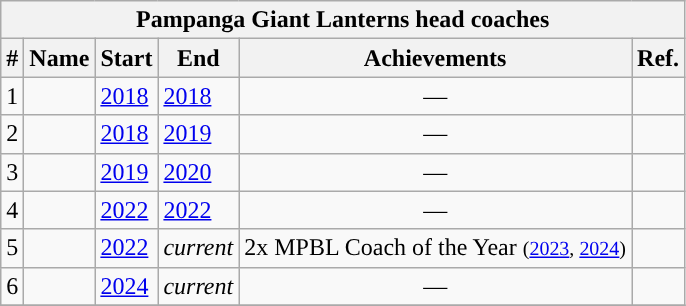<table class="wikitable sortable">
<tr>
<th colspan="6">Pampanga Giant Lanterns head coaches</th>
</tr>
<tr>
<th>#</th>
<th>Name</th>
<th>Start</th>
<th>End</th>
<th>Achievements</th>
<th>Ref.</th>
</tr>
<tr>
<td align=center>1</td>
<td></td>
<td><a href='#'>2018</a></td>
<td><a href='#'>2018</a></td>
<td align=center>—</td>
<td></td>
</tr>
<tr>
<td align=center>2</td>
<td></td>
<td><a href='#'>2018</a></td>
<td><a href='#'>2019</a></td>
<td align=center>—</td>
<td></td>
</tr>
<tr>
<td align=center>3</td>
<td></td>
<td><a href='#'>2019</a></td>
<td><a href='#'>2020</a></td>
<td align=center>—</td>
<td></td>
</tr>
<tr>
<td align=center>4</td>
<td></td>
<td><a href='#'>2022</a></td>
<td><a href='#'>2022</a></td>
<td align=center>—</td>
<td></td>
</tr>
<tr>
<td align=center>5</td>
<td></td>
<td><a href='#'>2022</a></td>
<td><em>current</em></td>
<td>2x MPBL Coach of the Year <small>(<a href='#'>2023</a>, <a href='#'>2024</a>)</small></td>
<td></td>
</tr>
<tr>
<td align=center>6</td>
<td></td>
<td><a href='#'>2024</a></td>
<td><em>current</em></td>
<td align=center>—</td>
<td></td>
</tr>
<tr>
</tr>
</table>
